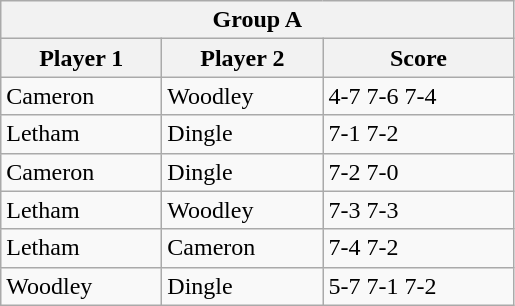<table class="wikitable">
<tr>
<th colspan="3">Group A</th>
</tr>
<tr>
<th width=100>Player 1</th>
<th width=100>Player 2</th>
<th width=120>Score</th>
</tr>
<tr>
<td>Cameron</td>
<td>Woodley</td>
<td>4-7 7-6 7-4</td>
</tr>
<tr>
<td>Letham</td>
<td>Dingle</td>
<td>7-1 7-2</td>
</tr>
<tr>
<td>Cameron</td>
<td>Dingle</td>
<td>7-2 7-0</td>
</tr>
<tr>
<td>Letham</td>
<td>Woodley</td>
<td>7-3 7-3</td>
</tr>
<tr>
<td>Letham</td>
<td>Cameron</td>
<td>7-4 7-2</td>
</tr>
<tr>
<td>Woodley</td>
<td>Dingle</td>
<td>5-7 7-1 7-2</td>
</tr>
</table>
